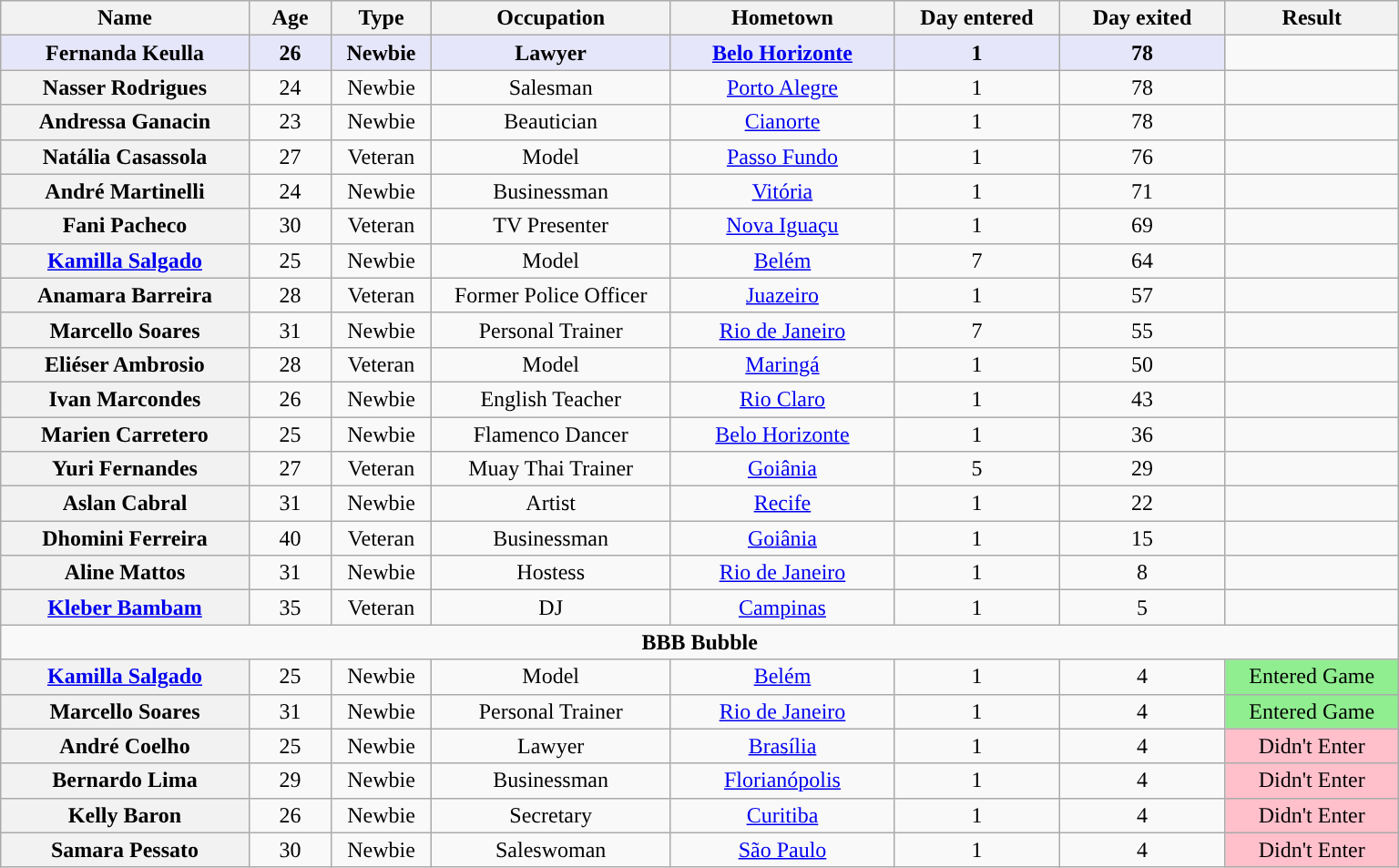<table class="wikitable sortable" style="text-align:center;">
<tr>
<th scope="col" width="15.0%">Name</th>
<th scope="col" width="05.0%">Age</th>
<th scope="col" width="06.0%">Type</th>
<th scope="col" width="14.5%">Occupation</th>
<th scope="col" width="13.5%">Hometown</th>
<th scope="col" width="10.0%">Day entered</th>
<th scope="col" width="10.0%">Day exited</th>
<th scope="col" width="10.5%">Result</th>
</tr>
<tr>
<td bgcolor="E6E6FA"><strong>Fernanda Keulla</strong></td>
<td bgcolor="E6E6FA"><strong>26</strong></td>
<td bgcolor="E6E6FA"><strong>Newbie</strong></td>
<td bgcolor="E6E6FA"><strong>Lawyer</strong></td>
<td bgcolor="E6E6FA"><strong><a href='#'>Belo Horizonte</a></strong></td>
<td bgcolor="E6E6FA"><strong>1</strong></td>
<td bgcolor="E6E6FA"><strong>78</strong></td>
<td></td>
</tr>
<tr>
<th>Nasser Rodrigues</th>
<td>24</td>
<td>Newbie</td>
<td>Salesman</td>
<td><a href='#'>Porto Alegre</a></td>
<td>1</td>
<td>78</td>
<td></td>
</tr>
<tr>
<th>Andressa Ganacin</th>
<td>23</td>
<td>Newbie</td>
<td>Beautician</td>
<td><a href='#'>Cianorte</a></td>
<td>1</td>
<td>78</td>
<td></td>
</tr>
<tr>
<th>Natália Casassola</th>
<td>27</td>
<td>Veteran</td>
<td>Model</td>
<td><a href='#'>Passo Fundo</a></td>
<td>1</td>
<td>76</td>
<td></td>
</tr>
<tr>
<th>André Martinelli</th>
<td>24</td>
<td>Newbie</td>
<td>Businessman</td>
<td><a href='#'>Vitória</a></td>
<td>1</td>
<td>71</td>
<td></td>
</tr>
<tr>
<th>Fani Pacheco</th>
<td>30</td>
<td>Veteran</td>
<td>TV Presenter</td>
<td><a href='#'>Nova Iguaçu</a></td>
<td>1</td>
<td>69</td>
<td></td>
</tr>
<tr>
<th><a href='#'>Kamilla Salgado</a></th>
<td>25</td>
<td>Newbie</td>
<td>Model</td>
<td><a href='#'>Belém</a></td>
<td>7</td>
<td>64</td>
<td></td>
</tr>
<tr>
<th>Anamara Barreira</th>
<td>28</td>
<td>Veteran</td>
<td>Former Police Officer</td>
<td><a href='#'>Juazeiro</a></td>
<td>1</td>
<td>57</td>
<td></td>
</tr>
<tr>
<th>Marcello Soares</th>
<td>31</td>
<td>Newbie</td>
<td>Personal Trainer</td>
<td><a href='#'>Rio de Janeiro</a></td>
<td>7</td>
<td>55</td>
<td></td>
</tr>
<tr>
<th>Eliéser Ambrosio</th>
<td>28</td>
<td>Veteran</td>
<td>Model</td>
<td><a href='#'>Maringá</a></td>
<td>1</td>
<td>50</td>
<td></td>
</tr>
<tr>
<th>Ivan Marcondes</th>
<td>26</td>
<td>Newbie</td>
<td>English Teacher</td>
<td><a href='#'>Rio Claro</a></td>
<td>1</td>
<td>43</td>
<td></td>
</tr>
<tr>
<th>Marien Carretero</th>
<td>25</td>
<td>Newbie</td>
<td>Flamenco Dancer</td>
<td><a href='#'>Belo Horizonte</a></td>
<td>1</td>
<td>36</td>
<td></td>
</tr>
<tr>
<th>Yuri Fernandes</th>
<td>27</td>
<td>Veteran</td>
<td>Muay Thai Trainer</td>
<td><a href='#'>Goiânia</a></td>
<td>5</td>
<td>29</td>
<td></td>
</tr>
<tr>
<th>Aslan Cabral</th>
<td>31</td>
<td>Newbie</td>
<td>Artist</td>
<td><a href='#'>Recife</a></td>
<td>1</td>
<td>22</td>
<td></td>
</tr>
<tr>
<th>Dhomini Ferreira</th>
<td>40</td>
<td>Veteran</td>
<td>Businessman</td>
<td><a href='#'>Goiânia</a></td>
<td>1</td>
<td>15</td>
<td></td>
</tr>
<tr>
<th>Aline Mattos</th>
<td>31</td>
<td>Newbie</td>
<td>Hostess</td>
<td><a href='#'>Rio de Janeiro</a></td>
<td>1</td>
<td>8</td>
<td></td>
</tr>
<tr>
<th><a href='#'>Kleber Bambam</a></th>
<td>35</td>
<td>Veteran</td>
<td>DJ</td>
<td><a href='#'>Campinas</a></td>
<td>1</td>
<td>5</td>
<td></td>
</tr>
<tr>
<td colspan=8 align=center><strong>BBB Bubble</strong></td>
</tr>
<tr>
<th><a href='#'>Kamilla Salgado</a></th>
<td>25</td>
<td>Newbie</td>
<td>Model</td>
<td><a href='#'>Belém</a></td>
<td>1</td>
<td>4</td>
<td style="background:#90EE90;">Entered Game</td>
</tr>
<tr>
<th>Marcello Soares</th>
<td>31</td>
<td>Newbie</td>
<td>Personal Trainer</td>
<td><a href='#'>Rio de Janeiro</a></td>
<td>1</td>
<td>4</td>
<td style="background:#90EE90;">Entered Game</td>
</tr>
<tr>
<th>André Coelho</th>
<td>25</td>
<td>Newbie</td>
<td>Lawyer</td>
<td><a href='#'>Brasília</a></td>
<td>1</td>
<td>4</td>
<td style="background:#FFC0CB;">Didn't Enter</td>
</tr>
<tr>
<th>Bernardo Lima</th>
<td>29</td>
<td>Newbie</td>
<td>Businessman</td>
<td><a href='#'>Florianópolis</a></td>
<td>1</td>
<td>4</td>
<td style="background:#FFC0CB;">Didn't Enter</td>
</tr>
<tr>
<th>Kelly Baron</th>
<td>26</td>
<td>Newbie</td>
<td>Secretary</td>
<td><a href='#'>Curitiba</a></td>
<td>1</td>
<td>4</td>
<td style="background:#FFC0CB;">Didn't Enter</td>
</tr>
<tr>
<th>Samara Pessato</th>
<td>30</td>
<td>Newbie</td>
<td>Saleswoman</td>
<td><a href='#'>São Paulo</a></td>
<td>1</td>
<td>4</td>
<td style="background:#FFC0CB;">Didn't Enter</td>
</tr>
</table>
